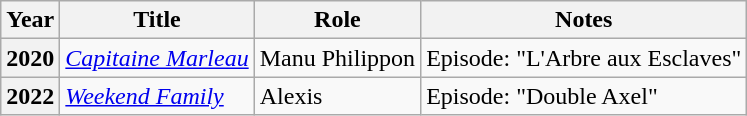<table class="wikitable plainrowheaders sortable"  style=font-size:100%>
<tr>
<th scope="col">Year</th>
<th scope="col">Title</th>
<th scope="col">Role</th>
<th class="unsortable">Notes</th>
</tr>
<tr>
<th scope=row>2020</th>
<td scope=row><em><a href='#'>Capitaine Marleau</a></em></td>
<td>Manu Philippon</td>
<td>Episode: "L'Arbre aux Esclaves"</td>
</tr>
<tr>
<th scope=row>2022</th>
<td scope=row><em><a href='#'>Weekend Family</a></em></td>
<td>Alexis</td>
<td>Episode: "Double Axel"</td>
</tr>
</table>
